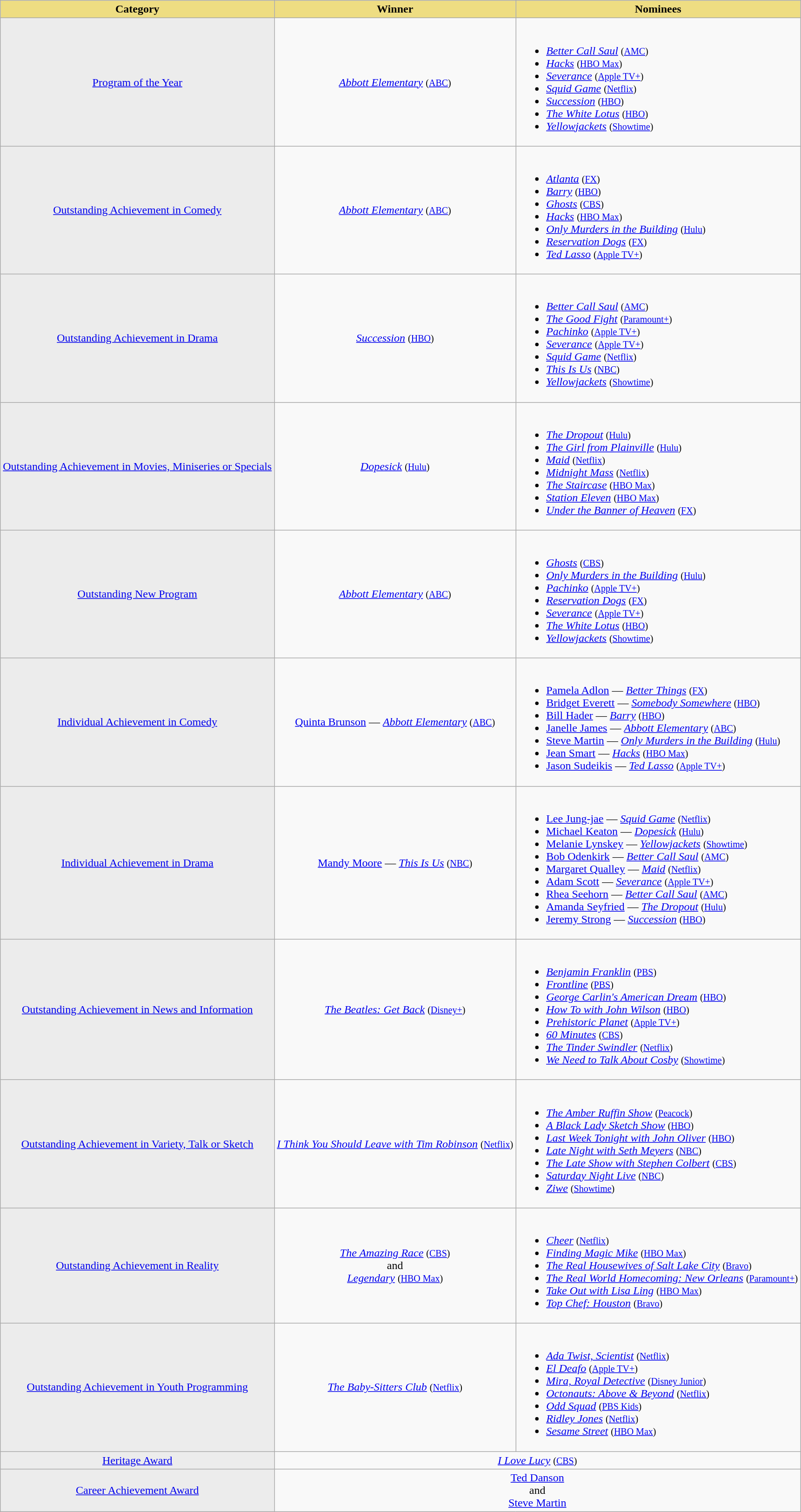<table class="wikitable">
<tr>
<th style="background:#EEDD82;">Category</th>
<th style="background:#EEDD82;">Winner</th>
<th style="background:#EEDD82;">Nominees</th>
</tr>
<tr>
<td style="background: #ececec; color: grey; vertical-align: middle; text-align: center;" class="table-na"><a href='#'>Program of the Year</a></td>
<td style="text-align: center;"><em><a href='#'>Abbott Elementary</a></em> <small>(<a href='#'>ABC</a>)</small></td>
<td><br><ul><li><em><a href='#'>Better Call Saul</a></em> <small>(<a href='#'>AMC</a>)</small></li><li><em><a href='#'>Hacks</a></em> <small>(<a href='#'>HBO Max</a>)</small></li><li><em><a href='#'>Severance</a></em> <small>(<a href='#'>Apple TV+</a>)</small></li><li><em><a href='#'>Squid Game</a></em> <small>(<a href='#'>Netflix</a>)</small></li><li><em><a href='#'>Succession</a></em> <small>(<a href='#'>HBO</a>)</small></li><li><em><a href='#'>The White Lotus</a></em> <small>(<a href='#'>HBO</a>)</small></li><li><em><a href='#'>Yellowjackets</a></em> <small>(<a href='#'>Showtime</a>)</small></li></ul></td>
</tr>
<tr>
<td style="background: #ececec; color: grey; vertical-align: middle; text-align: center;" class="table-na"><a href='#'>Outstanding Achievement in Comedy</a></td>
<td style="text-align: center;"><em><a href='#'>Abbott Elementary</a></em> <small>(<a href='#'>ABC</a>)</small></td>
<td><br><ul><li><em><a href='#'>Atlanta</a></em> <small>(<a href='#'>FX</a>)</small></li><li><em><a href='#'>Barry</a></em> <small>(<a href='#'>HBO</a>)</small></li><li><em><a href='#'>Ghosts</a></em> <small>(<a href='#'>CBS</a>)</small></li><li><em><a href='#'>Hacks</a></em> <small>(<a href='#'>HBO Max</a>)</small></li><li><em><a href='#'>Only Murders in the Building</a></em> <small>(<a href='#'>Hulu</a>)</small></li><li><em><a href='#'>Reservation Dogs</a></em> <small>(<a href='#'>FX</a>)</small></li><li><em><a href='#'>Ted Lasso</a></em> <small>(<a href='#'>Apple TV+</a>)</small></li></ul></td>
</tr>
<tr>
<td style="background: #ececec; color: grey; vertical-align: middle; text-align: center;" class="table-na"><a href='#'>Outstanding Achievement in Drama</a></td>
<td style="text-align: center;"><em><a href='#'>Succession</a></em> <small>(<a href='#'>HBO</a>)</small></td>
<td><br><ul><li><em><a href='#'>Better Call Saul</a></em> <small>(<a href='#'>AMC</a>)</small></li><li><em><a href='#'>The Good Fight</a></em> <small>(<a href='#'>Paramount+</a>)</small></li><li><em><a href='#'>Pachinko</a></em> <small>(<a href='#'>Apple TV+</a>)</small></li><li><em><a href='#'>Severance</a></em> <small>(<a href='#'>Apple TV+</a>)</small></li><li><em><a href='#'>Squid Game</a></em> <small>(<a href='#'>Netflix</a>)</small></li><li><em><a href='#'>This Is Us</a></em> <small>(<a href='#'>NBC</a>)</small></li><li><em><a href='#'>Yellowjackets</a></em> <small>(<a href='#'>Showtime</a>)</small></li></ul></td>
</tr>
<tr>
<td style="background: #ececec; color: grey; vertical-align: middle; text-align: center;" class="table-na"><a href='#'>Outstanding Achievement in Movies, Miniseries or Specials</a></td>
<td style="text-align: center;"><em><a href='#'>Dopesick</a></em> <small>(<a href='#'>Hulu</a>)</small></td>
<td><br><ul><li><em><a href='#'>The Dropout</a></em> <small>(<a href='#'>Hulu</a>)</small></li><li><em><a href='#'>The Girl from Plainville</a></em> <small>(<a href='#'>Hulu</a>)</small></li><li><em><a href='#'>Maid</a></em> <small>(<a href='#'>Netflix</a>)</small></li><li><em><a href='#'>Midnight Mass</a></em> <small>(<a href='#'>Netflix</a>)</small></li><li><em><a href='#'>The Staircase</a></em> <small>(<a href='#'>HBO Max</a>)</small></li><li><em><a href='#'>Station Eleven</a></em> <small>(<a href='#'>HBO Max</a>)</small></li><li><em><a href='#'>Under the Banner of Heaven</a></em> <small>(<a href='#'>FX</a>)</small></li></ul></td>
</tr>
<tr>
<td style="background: #ececec; color: grey; vertical-align: middle; text-align: center;" class="table-na"><a href='#'>Outstanding New Program</a></td>
<td style="text-align: center;"><em><a href='#'>Abbott Elementary</a></em> <small>(<a href='#'>ABC</a>)</small></td>
<td><br><ul><li><em><a href='#'>Ghosts</a></em> <small>(<a href='#'>CBS</a>)</small></li><li><em><a href='#'>Only Murders in the Building</a></em> <small>(<a href='#'>Hulu</a>)</small></li><li><em><a href='#'>Pachinko</a></em> <small>(<a href='#'>Apple TV+</a>)</small></li><li><em><a href='#'>Reservation Dogs</a></em> <small>(<a href='#'>FX</a>)</small></li><li><em><a href='#'>Severance</a></em> <small>(<a href='#'>Apple TV+</a>)</small></li><li><em><a href='#'>The White Lotus</a></em> <small>(<a href='#'>HBO</a>)</small></li><li><em><a href='#'>Yellowjackets</a></em> <small>(<a href='#'>Showtime</a>)</small></li></ul></td>
</tr>
<tr>
<td style="background: #ececec; color: grey; vertical-align: middle; text-align: center;" class="table-na"><a href='#'>Individual Achievement in Comedy</a></td>
<td style="text-align: center;"><a href='#'>Quinta Brunson</a> — <em><a href='#'>Abbott Elementary</a></em> <small>(<a href='#'>ABC</a>)</small></td>
<td><br><ul><li><a href='#'>Pamela Adlon</a> — <em><a href='#'>Better Things</a></em> <small>(<a href='#'>FX</a>)</small></li><li><a href='#'>Bridget Everett</a> — <em><a href='#'>Somebody Somewhere</a></em> <small>(<a href='#'>HBO</a>)</small></li><li><a href='#'>Bill Hader</a> — <em><a href='#'>Barry</a></em> <small>(<a href='#'>HBO</a>)</small></li><li><a href='#'>Janelle James</a> — <em><a href='#'>Abbott Elementary</a></em> <small>(<a href='#'>ABC</a>)</small></li><li><a href='#'>Steve Martin</a> — <em><a href='#'>Only Murders in the Building</a></em> <small>(<a href='#'>Hulu</a>)</small></li><li><a href='#'>Jean Smart</a> — <em><a href='#'>Hacks</a></em> <small>(<a href='#'>HBO Max</a>)</small></li><li><a href='#'>Jason Sudeikis</a> — <em><a href='#'>Ted Lasso</a></em> <small>(<a href='#'>Apple TV+</a>)</small></li></ul></td>
</tr>
<tr>
<td style="background: #ececec; color: grey; vertical-align: middle; text-align: center;" class="table-na"><a href='#'>Individual Achievement in Drama</a></td>
<td style="text-align: center;"><a href='#'>Mandy Moore</a> — <em><a href='#'>This Is Us</a></em> <small>(<a href='#'>NBC</a>)</small></td>
<td><br><ul><li><a href='#'>Lee Jung-jae</a> — <em><a href='#'>Squid Game</a></em> <small>(<a href='#'>Netflix</a>)</small></li><li><a href='#'>Michael Keaton</a> — <em><a href='#'>Dopesick</a></em> <small>(<a href='#'>Hulu</a>)</small></li><li><a href='#'>Melanie Lynskey</a> — <em><a href='#'>Yellowjackets</a></em> <small>(<a href='#'>Showtime</a>)</small></li><li><a href='#'>Bob Odenkirk</a> — <em><a href='#'>Better Call Saul</a></em> <small>(<a href='#'>AMC</a>)</small></li><li><a href='#'>Margaret Qualley</a> — <em><a href='#'>Maid</a></em> <small>(<a href='#'>Netflix</a>)</small></li><li><a href='#'>Adam Scott</a> — <em><a href='#'>Severance</a></em> <small>(<a href='#'>Apple TV+</a>)</small></li><li><a href='#'>Rhea Seehorn</a> — <em><a href='#'>Better Call Saul</a></em> <small>(<a href='#'>AMC</a>)</small></li><li><a href='#'>Amanda Seyfried</a> — <em><a href='#'>The Dropout</a></em> <small>(<a href='#'>Hulu</a>)</small></li><li><a href='#'>Jeremy Strong</a> — <em><a href='#'>Succession</a></em> <small>(<a href='#'>HBO</a>)</small></li></ul></td>
</tr>
<tr>
<td style="background: #ececec; color: grey; vertical-align: middle; text-align: center;" class="table-na"><a href='#'>Outstanding Achievement in News and Information</a></td>
<td style="text-align: center;"><em><a href='#'>The Beatles: Get Back</a></em> <small>(<a href='#'>Disney+</a>)</small></td>
<td><br><ul><li><em><a href='#'>Benjamin Franklin</a></em> <small>(<a href='#'>PBS</a>)</small></li><li><em><a href='#'>Frontline</a></em> <small>(<a href='#'>PBS</a>)</small></li><li><em><a href='#'>George Carlin's American Dream</a></em> <small>(<a href='#'>HBO</a>)</small></li><li><em><a href='#'>How To with John Wilson</a></em> <small>(<a href='#'>HBO</a>)</small></li><li><em><a href='#'>Prehistoric Planet</a></em> <small>(<a href='#'>Apple TV+</a>)</small></li><li><em><a href='#'>60 Minutes</a></em> <small>(<a href='#'>CBS</a>)</small></li><li><em><a href='#'>The Tinder Swindler</a></em> <small>(<a href='#'>Netflix</a>)</small></li><li><em><a href='#'>We Need to Talk About Cosby</a></em> <small>(<a href='#'>Showtime</a>)</small></li></ul></td>
</tr>
<tr>
<td style="background: #ececec; color: grey; vertical-align: middle; text-align: center;" class="table-na"><a href='#'>Outstanding Achievement in Variety, Talk or Sketch</a></td>
<td style="text-align: center;"><em><a href='#'>I Think You Should Leave with Tim Robinson</a></em> <small>(<a href='#'>Netflix</a>)</small></td>
<td><br><ul><li><em><a href='#'>The Amber Ruffin Show</a></em> <small>(<a href='#'>Peacock</a>)</small></li><li><em><a href='#'>A Black Lady Sketch Show</a></em> <small>(<a href='#'>HBO</a>)</small></li><li><em><a href='#'>Last Week Tonight with John Oliver</a></em> <small>(<a href='#'>HBO</a>)</small></li><li><em><a href='#'>Late Night with Seth Meyers</a></em> <small>(<a href='#'>NBC</a>)</small></li><li><em><a href='#'>The Late Show with Stephen Colbert</a></em> <small>(<a href='#'>CBS</a>)</small></li><li><em><a href='#'>Saturday Night Live</a></em> <small>(<a href='#'>NBC</a>)</small></li><li><em><a href='#'>Ziwe</a></em> <small>(<a href='#'>Showtime</a>)</small></li></ul></td>
</tr>
<tr>
<td style="background: #ececec; color: grey; vertical-align: middle; text-align: center;" class="table-na"><a href='#'>Outstanding Achievement in Reality</a></td>
<td style="text-align: center;"><em><a href='#'>The Amazing Race</a></em> <small>(<a href='#'>CBS</a>)</small> <br> and <br> <em><a href='#'>Legendary</a></em> <small>(<a href='#'>HBO Max</a>) </small></td>
<td><br><ul><li><em><a href='#'>Cheer</a></em> <small>(<a href='#'>Netflix</a>)</small></li><li><em><a href='#'>Finding Magic Mike</a></em> <small>(<a href='#'>HBO Max</a>)</small></li><li><em><a href='#'>The Real Housewives of Salt Lake City</a></em> <small>(<a href='#'>Bravo</a>)</small></li><li><em><a href='#'>The Real World Homecoming: New Orleans</a></em> <small>(<a href='#'>Paramount+</a>)</small></li><li><em><a href='#'>Take Out with Lisa Ling</a></em> <small>(<a href='#'>HBO Max</a>)</small></li><li><em><a href='#'>Top Chef: Houston</a></em> <small>(<a href='#'>Bravo</a>)</small></li></ul></td>
</tr>
<tr>
<td style="background: #ececec; color: grey; vertical-align: middle; text-align: center;" class="table-na"><a href='#'>Outstanding Achievement in Youth Programming</a></td>
<td style="text-align: center;"><em><a href='#'>The Baby-Sitters Club</a></em> <small>(<a href='#'>Netflix</a>)</small></td>
<td><br><ul><li><em><a href='#'>Ada Twist, Scientist</a></em> <small>(<a href='#'>Netflix</a>)</small></li><li><em><a href='#'>El Deafo</a></em> <small>(<a href='#'>Apple TV+</a>)</small></li><li><em><a href='#'>Mira, Royal Detective</a></em> <small>(<a href='#'>Disney Junior</a>)</small></li><li><em><a href='#'>Octonauts: Above & Beyond</a></em> <small>(<a href='#'>Netflix</a>)</small></li><li><em><a href='#'>Odd Squad</a></em> <small>(<a href='#'>PBS Kids</a>)</small></li><li><em><a href='#'>Ridley Jones</a></em> <small>(<a href='#'>Netflix</a>)</small></li><li><em><a href='#'>Sesame Street</a></em> <small>(<a href='#'>HBO Max</a>)</small></li></ul></td>
</tr>
<tr>
<td style="background: #ececec; color: grey; vertical-align: middle; text-align: center;" class="table-na"><a href='#'>Heritage Award</a></td>
<td colspan = "2" style="text-align: center;"><em><a href='#'>I Love Lucy</a></em> <small>(<a href='#'>CBS</a>)</small></td>
</tr>
<tr>
<td style="background: #ececec; color: grey; vertical-align: middle; text-align: center;" class="table-na"><a href='#'>Career Achievement Award</a></td>
<td colspan = "2" style="text-align: center;"><a href='#'>Ted Danson</a> <br> and <br>  <a href='#'>Steve Martin</a></td>
</tr>
</table>
